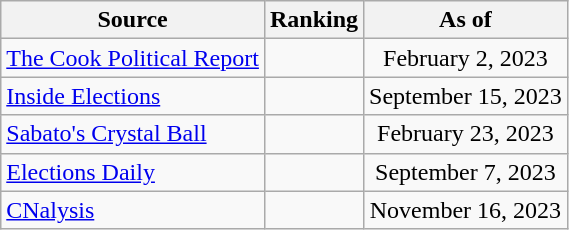<table class="wikitable" style="text-align:center">
<tr>
<th>Source</th>
<th>Ranking</th>
<th>As of</th>
</tr>
<tr>
<td align=left><a href='#'>The Cook Political Report</a></td>
<td></td>
<td>February 2, 2023</td>
</tr>
<tr>
<td align=left><a href='#'>Inside Elections</a></td>
<td></td>
<td>September 15, 2023</td>
</tr>
<tr>
<td align=left><a href='#'>Sabato's Crystal Ball</a></td>
<td></td>
<td>February 23, 2023</td>
</tr>
<tr>
<td align=left><a href='#'>Elections Daily</a></td>
<td></td>
<td>September 7, 2023</td>
</tr>
<tr>
<td align=left><a href='#'>CNalysis</a></td>
<td></td>
<td>November 16, 2023</td>
</tr>
</table>
